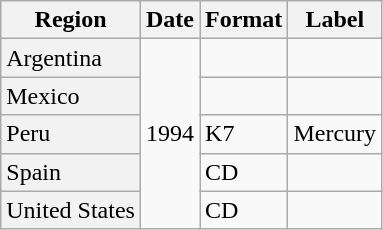<table class="wikitable">
<tr>
<th>Region</th>
<th>Date</th>
<th>Format</th>
<th>Label</th>
</tr>
<tr>
<td scope="row" style="background-color: #f2f2f2;">Argentina</td>
<td rowspan="6">1994</td>
<td></td>
<td></td>
</tr>
<tr>
<td scope="row" style="background-color: #f2f2f2;">Mexico</td>
<td></td>
<td></td>
</tr>
<tr>
<td scope="row" style="background-color: #f2f2f2;">Peru</td>
<td>K7</td>
<td>Mercury</td>
</tr>
<tr>
<td scope="row" style="background-color: #f2f2f2;">Spain</td>
<td>CD</td>
<td></td>
</tr>
<tr>
<td scope="row" style="background-color: #f2f2f2;">United States</td>
<td>CD</td>
<td></td>
</tr>
</table>
